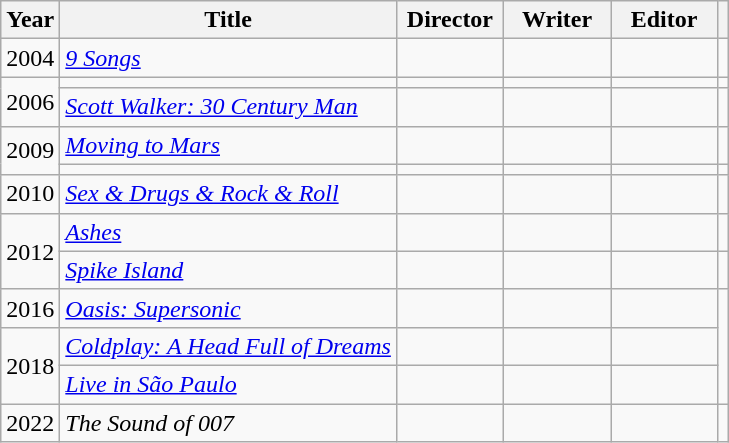<table class="wikitable plainrowheaders" style="text-align:center;">
<tr>
<th scope="col">Year</th>
<th scope="col">Title</th>
<th scope="col" style="width:4em;">Director</th>
<th scope="col" style="width:4em;">Writer</th>
<th scope="col" style="width:4em;">Editor</th>
<th scope="col" class="unsortable"></th>
</tr>
<tr>
<td>2004</td>
<td style="text-align: left;"><em><a href='#'>9 Songs</a></em></td>
<td></td>
<td></td>
<td></td>
<td></td>
</tr>
<tr>
<td rowspan="2">2006</td>
<td style="text-align: left;"> </td>
<td></td>
<td></td>
<td></td>
<td></td>
</tr>
<tr>
<td style="text-align: left;"><em><a href='#'>Scott Walker: 30 Century Man</a></em></td>
<td></td>
<td></td>
<td></td>
<td></td>
</tr>
<tr>
<td rowspan="2">2009</td>
<td style="text-align: left;"><em><a href='#'>Moving to Mars</a></em></td>
<td></td>
<td></td>
<td></td>
<td></td>
</tr>
<tr>
<td style="text-align: left;"> </td>
<td></td>
<td></td>
<td></td>
<td></td>
</tr>
<tr>
<td>2010</td>
<td style="text-align: left;"><em><a href='#'>Sex & Drugs & Rock & Roll</a></em></td>
<td></td>
<td></td>
<td></td>
<td></td>
</tr>
<tr>
<td rowspan="2">2012</td>
<td style="text-align: left;"><em><a href='#'>Ashes</a></em></td>
<td></td>
<td></td>
<td></td>
<td></td>
</tr>
<tr>
<td style="text-align: left;"><em><a href='#'>Spike Island</a></em></td>
<td></td>
<td></td>
<td></td>
<td></td>
</tr>
<tr>
<td>2016</td>
<td style="text-align: left;"><em><a href='#'>Oasis: Supersonic</a></em></td>
<td></td>
<td></td>
<td></td>
<td rowspan="3"></td>
</tr>
<tr>
<td rowspan="2">2018</td>
<td style="text-align: left;"><em><a href='#'>Coldplay: A Head Full of Dreams</a></em></td>
<td></td>
<td></td>
<td></td>
</tr>
<tr>
<td style="text-align: left;"><em><a href='#'>Live in São Paulo</a></em></td>
<td></td>
<td></td>
<td></td>
</tr>
<tr>
<td>2022</td>
<td style="text-align: left;"><em>The Sound of 007</em></td>
<td></td>
<td></td>
<td></td>
<td></td>
</tr>
</table>
